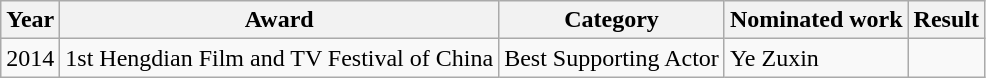<table class="wikitable">
<tr>
<th>Year</th>
<th>Award</th>
<th>Category</th>
<th>Nominated work</th>
<th>Result</th>
</tr>
<tr>
<td rowspan=2>2014</td>
<td rowspan=2>1st Hengdian Film and TV Festival of China</td>
<td>Best Supporting Actor</td>
<td>Ye Zuxin</td>
<td></td>
</tr>
</table>
